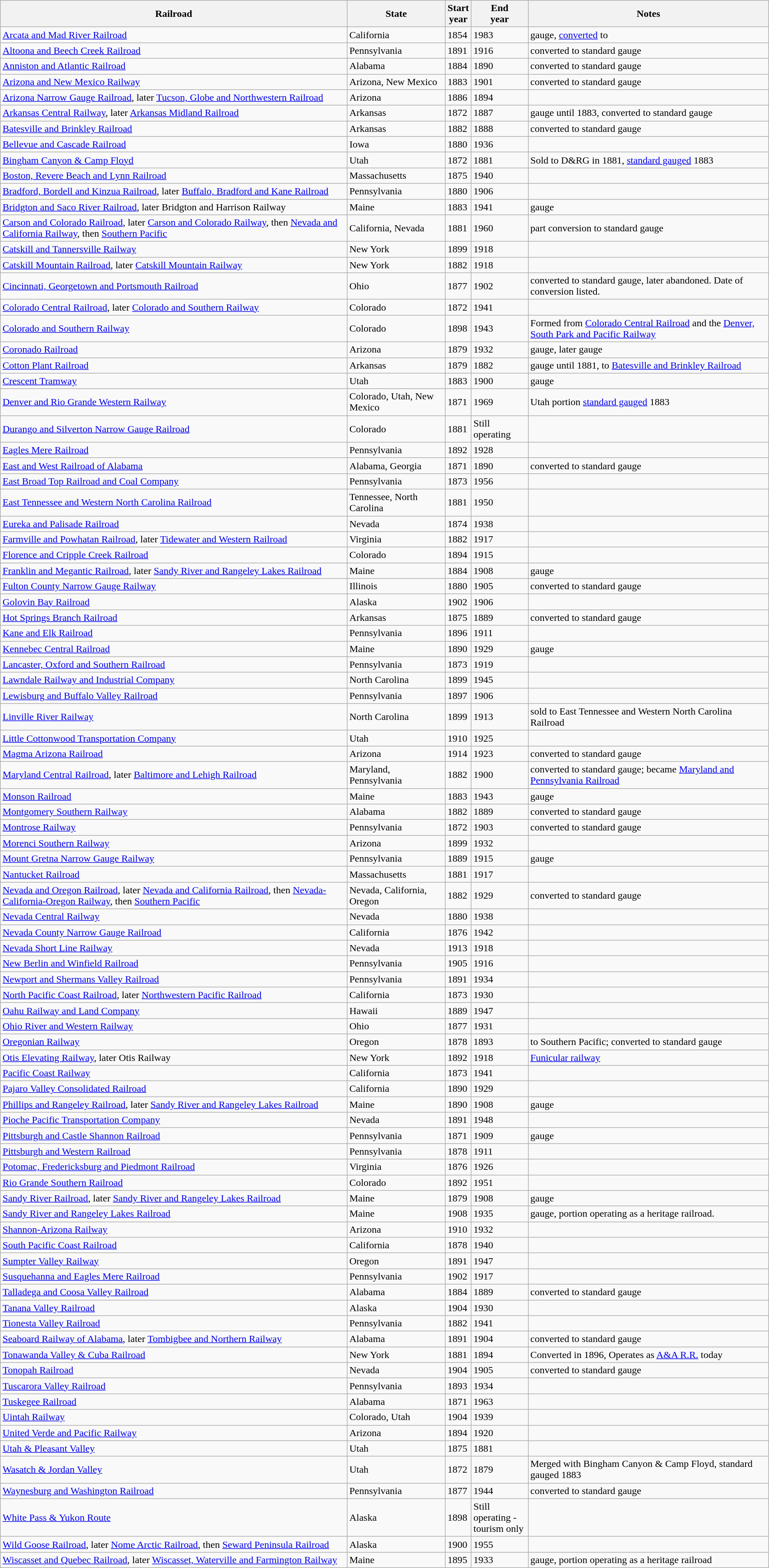<table class="wikitable sortable">
<tr>
<th>Railroad</th>
<th>State</th>
<th>Start<br>year</th>
<th>End<br>year</th>
<th>Notes</th>
</tr>
<tr>
<td><a href='#'>Arcata and Mad River Railroad</a></td>
<td>California</td>
<td>1854</td>
<td>1983</td>
<td> gauge, <a href='#'>converted</a> to </td>
</tr>
<tr>
<td><a href='#'>Altoona and Beech Creek Railroad</a></td>
<td>Pennsylvania</td>
<td>1891</td>
<td>1916</td>
<td> converted to standard gauge</td>
</tr>
<tr>
<td><a href='#'>Anniston and Atlantic Railroad</a></td>
<td>Alabama</td>
<td>1884</td>
<td>1890</td>
<td> converted to standard gauge</td>
</tr>
<tr>
<td><a href='#'>Arizona and New Mexico Railway</a></td>
<td>Arizona, New Mexico</td>
<td>1883</td>
<td>1901</td>
<td> converted to standard gauge</td>
</tr>
<tr>
<td><a href='#'>Arizona Narrow Gauge Railroad</a>, later <a href='#'>Tucson, Globe and Northwestern Railroad</a></td>
<td>Arizona</td>
<td>1886</td>
<td>1894</td>
<td></td>
</tr>
<tr>
<td><a href='#'>Arkansas Central Railway</a>, later <a href='#'>Arkansas Midland Railroad</a></td>
<td>Arkansas</td>
<td>1872</td>
<td>1887</td>
<td>  gauge until 1883, converted to standard gauge</td>
</tr>
<tr>
<td><a href='#'>Batesville and Brinkley Railroad</a></td>
<td>Arkansas</td>
<td>1882</td>
<td>1888</td>
<td> converted to standard gauge</td>
</tr>
<tr>
<td><a href='#'>Bellevue and Cascade Railroad</a></td>
<td>Iowa</td>
<td>1880</td>
<td>1936</td>
<td></td>
</tr>
<tr>
<td><a href='#'>Bingham Canyon & Camp Floyd</a></td>
<td>Utah</td>
<td>1872</td>
<td>1881</td>
<td>Sold to D&RG in 1881, <a href='#'>standard gauged</a> 1883</td>
</tr>
<tr>
<td><a href='#'>Boston, Revere Beach and Lynn Railroad</a></td>
<td>Massachusetts</td>
<td>1875</td>
<td>1940</td>
<td></td>
</tr>
<tr>
<td><a href='#'>Bradford, Bordell and Kinzua Railroad</a>, later <a href='#'>Buffalo, Bradford and Kane Railroad</a></td>
<td>Pennsylvania</td>
<td>1880</td>
<td>1906</td>
<td></td>
</tr>
<tr>
<td><a href='#'>Bridgton and Saco River Railroad</a>, later Bridgton and Harrison Railway</td>
<td>Maine</td>
<td>1883</td>
<td>1941</td>
<td>  gauge</td>
</tr>
<tr>
<td><a href='#'>Carson and Colorado Railroad</a>, later <a href='#'>Carson and Colorado Railway</a>, then <a href='#'>Nevada and California Railway</a>, then <a href='#'>Southern Pacific</a></td>
<td>California, Nevada</td>
<td>1881</td>
<td>1960</td>
<td> part conversion to standard gauge</td>
</tr>
<tr>
<td><a href='#'>Catskill and Tannersville Railway</a></td>
<td>New York</td>
<td>1899</td>
<td>1918</td>
<td></td>
</tr>
<tr>
<td><a href='#'>Catskill Mountain Railroad</a>, later <a href='#'>Catskill Mountain Railway</a></td>
<td>New York</td>
<td>1882</td>
<td>1918</td>
<td></td>
</tr>
<tr>
<td><a href='#'>Cincinnati, Georgetown and Portsmouth Railroad</a></td>
<td>Ohio</td>
<td>1877</td>
<td>1902</td>
<td> converted to standard gauge, later abandoned. Date of conversion listed.</td>
</tr>
<tr>
<td><a href='#'>Colorado Central Railroad</a>, later <a href='#'>Colorado and Southern Railway</a></td>
<td>Colorado</td>
<td>1872</td>
<td>1941</td>
<td></td>
</tr>
<tr>
<td><a href='#'>Colorado and Southern Railway</a></td>
<td>Colorado</td>
<td>1898</td>
<td>1943</td>
<td>Formed from <a href='#'>Colorado Central Railroad</a> and the <a href='#'>Denver, South Park and Pacific Railway</a></td>
</tr>
<tr>
<td><a href='#'>Coronado Railroad</a></td>
<td>Arizona</td>
<td>1879</td>
<td>1932</td>
<td>  gauge, later  gauge</td>
</tr>
<tr>
<td><a href='#'>Cotton Plant Railroad</a></td>
<td>Arkansas</td>
<td>1879</td>
<td>1882</td>
<td>  gauge until 1881, to <a href='#'>Batesville and Brinkley Railroad</a></td>
</tr>
<tr>
<td><a href='#'>Crescent Tramway</a></td>
<td>Utah</td>
<td>1883</td>
<td>1900</td>
<td>  gauge</td>
</tr>
<tr>
<td><a href='#'>Denver and Rio Grande Western Railway</a></td>
<td>Colorado, Utah, New Mexico</td>
<td>1871</td>
<td>1969</td>
<td> Utah portion <a href='#'>standard gauged</a> 1883</td>
</tr>
<tr>
<td><a href='#'>Durango and Silverton Narrow Gauge Railroad</a></td>
<td>Colorado</td>
<td>1881</td>
<td>Still operating</td>
<td></td>
</tr>
<tr>
<td><a href='#'>Eagles Mere Railroad</a></td>
<td>Pennsylvania</td>
<td>1892</td>
<td>1928</td>
<td></td>
</tr>
<tr>
<td><a href='#'>East and West Railroad of Alabama</a></td>
<td>Alabama, Georgia</td>
<td>1871</td>
<td>1890</td>
<td> converted to standard gauge</td>
</tr>
<tr>
<td><a href='#'>East Broad Top Railroad and Coal Company</a></td>
<td>Pennsylvania</td>
<td>1873</td>
<td>1956</td>
<td></td>
</tr>
<tr>
<td><a href='#'>East Tennessee and Western North Carolina Railroad</a></td>
<td>Tennessee, North Carolina</td>
<td>1881</td>
<td>1950</td>
<td></td>
</tr>
<tr>
<td><a href='#'>Eureka and Palisade Railroad</a></td>
<td>Nevada</td>
<td>1874</td>
<td>1938</td>
<td></td>
</tr>
<tr>
<td><a href='#'>Farmville and Powhatan Railroad</a>, later <a href='#'>Tidewater and Western Railroad</a></td>
<td>Virginia</td>
<td>1882</td>
<td>1917</td>
<td></td>
</tr>
<tr>
<td><a href='#'>Florence and Cripple Creek Railroad</a></td>
<td>Colorado</td>
<td>1894</td>
<td>1915</td>
<td></td>
</tr>
<tr>
<td><a href='#'>Franklin and Megantic Railroad</a>, later <a href='#'>Sandy River and Rangeley Lakes Railroad</a></td>
<td>Maine</td>
<td>1884</td>
<td>1908</td>
<td>  gauge</td>
</tr>
<tr>
<td><a href='#'>Fulton County Narrow Gauge Railway</a></td>
<td>Illinois</td>
<td>1880</td>
<td>1905</td>
<td> converted to standard gauge</td>
</tr>
<tr>
<td><a href='#'>Golovin Bay Railroad</a></td>
<td>Alaska</td>
<td>1902</td>
<td>1906</td>
<td></td>
</tr>
<tr>
<td><a href='#'>Hot Springs Branch Railroad</a></td>
<td>Arkansas</td>
<td>1875</td>
<td>1889</td>
<td> converted to standard gauge</td>
</tr>
<tr>
<td><a href='#'>Kane and Elk Railroad</a></td>
<td>Pennsylvania</td>
<td>1896</td>
<td>1911</td>
<td></td>
</tr>
<tr>
<td><a href='#'>Kennebec Central Railroad</a></td>
<td>Maine</td>
<td>1890</td>
<td>1929</td>
<td>  gauge</td>
</tr>
<tr>
<td><a href='#'>Lancaster, Oxford and Southern Railroad</a></td>
<td>Pennsylvania</td>
<td>1873</td>
<td>1919</td>
<td></td>
</tr>
<tr>
<td><a href='#'>Lawndale Railway and Industrial Company</a></td>
<td>North Carolina</td>
<td>1899</td>
<td>1945</td>
<td></td>
</tr>
<tr>
<td><a href='#'>Lewisburg and Buffalo Valley Railroad</a></td>
<td>Pennsylvania</td>
<td>1897</td>
<td>1906</td>
<td></td>
</tr>
<tr>
<td><a href='#'>Linville River Railway</a></td>
<td>North Carolina</td>
<td>1899</td>
<td>1913</td>
<td> sold to East Tennessee and Western North Carolina Railroad</td>
</tr>
<tr>
<td><a href='#'>Little Cottonwood Transportation Company</a></td>
<td>Utah</td>
<td>1910</td>
<td>1925</td>
<td></td>
</tr>
<tr>
<td><a href='#'>Magma Arizona Railroad</a></td>
<td>Arizona</td>
<td>1914</td>
<td>1923</td>
<td> converted to standard gauge</td>
</tr>
<tr>
<td><a href='#'>Maryland Central Railroad</a>, later <a href='#'>Baltimore and Lehigh Railroad</a></td>
<td>Maryland, Pennsylvania</td>
<td>1882</td>
<td>1900</td>
<td> converted to standard gauge; became <a href='#'>Maryland and Pennsylvania Railroad</a></td>
</tr>
<tr>
<td><a href='#'>Monson Railroad</a></td>
<td>Maine</td>
<td>1883</td>
<td>1943</td>
<td>  gauge</td>
</tr>
<tr>
<td><a href='#'>Montgomery Southern Railway</a></td>
<td>Alabama</td>
<td>1882</td>
<td>1889</td>
<td> converted to standard gauge</td>
</tr>
<tr>
<td><a href='#'>Montrose Railway</a></td>
<td>Pennsylvania</td>
<td>1872</td>
<td>1903</td>
<td> converted to standard gauge</td>
</tr>
<tr>
<td><a href='#'>Morenci Southern Railway</a></td>
<td>Arizona</td>
<td>1899</td>
<td>1932</td>
<td></td>
</tr>
<tr>
<td><a href='#'>Mount Gretna Narrow Gauge Railway</a></td>
<td>Pennsylvania</td>
<td>1889</td>
<td>1915</td>
<td>  gauge</td>
</tr>
<tr>
<td><a href='#'>Nantucket Railroad</a></td>
<td>Massachusetts</td>
<td>1881</td>
<td>1917</td>
<td></td>
</tr>
<tr>
<td><a href='#'>Nevada and Oregon Railroad</a>, later <a href='#'>Nevada and California Railroad</a>, then <a href='#'>Nevada-California-Oregon Railway</a>, then <a href='#'>Southern Pacific</a></td>
<td>Nevada, California, Oregon</td>
<td>1882</td>
<td>1929</td>
<td> converted to standard gauge</td>
</tr>
<tr>
<td><a href='#'>Nevada Central Railway</a></td>
<td>Nevada</td>
<td>1880</td>
<td>1938</td>
<td></td>
</tr>
<tr>
<td><a href='#'>Nevada County Narrow Gauge Railroad</a></td>
<td>California</td>
<td>1876</td>
<td>1942</td>
<td></td>
</tr>
<tr>
<td><a href='#'>Nevada Short Line Railway</a></td>
<td>Nevada</td>
<td>1913</td>
<td>1918</td>
<td></td>
</tr>
<tr>
<td><a href='#'>New Berlin and Winfield Railroad</a></td>
<td>Pennsylvania</td>
<td>1905</td>
<td>1916</td>
<td></td>
</tr>
<tr>
<td><a href='#'>Newport and Shermans Valley Railroad</a></td>
<td>Pennsylvania</td>
<td>1891</td>
<td>1934</td>
<td></td>
</tr>
<tr>
<td><a href='#'>North Pacific Coast Railroad</a>, later <a href='#'>Northwestern Pacific Railroad</a></td>
<td>California</td>
<td>1873</td>
<td>1930</td>
<td></td>
</tr>
<tr>
<td><a href='#'>Oahu Railway and Land Company</a></td>
<td>Hawaii</td>
<td>1889</td>
<td>1947</td>
<td></td>
</tr>
<tr>
<td><a href='#'>Ohio River and Western Railway</a></td>
<td>Ohio</td>
<td>1877</td>
<td>1931</td>
<td></td>
</tr>
<tr>
<td><a href='#'>Oregonian Railway</a></td>
<td>Oregon</td>
<td>1878</td>
<td>1893</td>
<td> to Southern Pacific; converted to standard gauge</td>
</tr>
<tr>
<td><a href='#'>Otis Elevating Railway</a>, later Otis Railway</td>
<td>New York</td>
<td>1892</td>
<td>1918</td>
<td> <a href='#'>Funicular railway</a></td>
</tr>
<tr>
<td><a href='#'>Pacific Coast Railway</a></td>
<td>California</td>
<td>1873</td>
<td>1941</td>
<td></td>
</tr>
<tr>
<td><a href='#'>Pajaro Valley Consolidated Railroad</a></td>
<td>California</td>
<td>1890</td>
<td>1929</td>
<td></td>
</tr>
<tr>
<td><a href='#'>Phillips and Rangeley Railroad</a>, later <a href='#'>Sandy River and Rangeley Lakes Railroad</a></td>
<td>Maine</td>
<td>1890</td>
<td>1908</td>
<td>  gauge</td>
</tr>
<tr>
<td><a href='#'>Pioche Pacific Transportation Company</a></td>
<td>Nevada</td>
<td>1891</td>
<td>1948</td>
<td></td>
</tr>
<tr>
<td><a href='#'>Pittsburgh and Castle Shannon Railroad</a></td>
<td>Pennsylvania</td>
<td>1871</td>
<td>1909</td>
<td>  gauge</td>
</tr>
<tr>
<td><a href='#'>Pittsburgh and Western Railroad</a></td>
<td>Pennsylvania</td>
<td>1878</td>
<td>1911</td>
<td></td>
</tr>
<tr>
<td><a href='#'>Potomac, Fredericksburg and Piedmont Railroad</a></td>
<td>Virginia</td>
<td>1876</td>
<td>1926</td>
<td></td>
</tr>
<tr>
<td><a href='#'>Rio Grande Southern Railroad</a></td>
<td>Colorado</td>
<td>1892</td>
<td>1951</td>
<td></td>
</tr>
<tr>
<td><a href='#'>Sandy River Railroad</a>, later <a href='#'>Sandy River and Rangeley Lakes Railroad</a></td>
<td>Maine</td>
<td>1879</td>
<td>1908</td>
<td>  gauge</td>
</tr>
<tr>
<td><a href='#'>Sandy River and Rangeley Lakes Railroad</a></td>
<td>Maine</td>
<td>1908</td>
<td>1935</td>
<td>  gauge, portion operating as a heritage railroad.</td>
</tr>
<tr>
<td><a href='#'>Shannon-Arizona Railway</a></td>
<td>Arizona</td>
<td>1910</td>
<td>1932</td>
<td></td>
</tr>
<tr>
<td><a href='#'>South Pacific Coast Railroad</a></td>
<td>California</td>
<td>1878</td>
<td>1940</td>
<td></td>
</tr>
<tr>
<td><a href='#'>Sumpter Valley Railway</a></td>
<td>Oregon</td>
<td>1891</td>
<td>1947</td>
<td></td>
</tr>
<tr>
<td><a href='#'>Susquehanna and Eagles Mere Railroad</a></td>
<td>Pennsylvania</td>
<td>1902</td>
<td>1917</td>
<td></td>
</tr>
<tr>
<td><a href='#'>Talladega and Coosa Valley Railroad</a></td>
<td>Alabama</td>
<td>1884</td>
<td>1889</td>
<td> converted to standard gauge</td>
</tr>
<tr>
<td><a href='#'>Tanana Valley Railroad</a></td>
<td>Alaska</td>
<td>1904</td>
<td>1930</td>
<td></td>
</tr>
<tr>
<td><a href='#'>Tionesta Valley Railroad</a></td>
<td>Pennsylvania</td>
<td>1882</td>
<td>1941</td>
<td></td>
</tr>
<tr>
<td><a href='#'>Seaboard Railway of Alabama</a>, later <a href='#'>Tombigbee and Northern Railway</a></td>
<td>Alabama</td>
<td>1891</td>
<td>1904</td>
<td> converted to standard gauge</td>
</tr>
<tr>
<td><a href='#'>Tonawanda Valley & Cuba Railroad</a></td>
<td>New York</td>
<td>1881</td>
<td>1894</td>
<td>Converted in 1896, Operates as <a href='#'>A&A R.R.</a> today</td>
</tr>
<tr>
<td><a href='#'>Tonopah Railroad</a></td>
<td>Nevada</td>
<td>1904</td>
<td>1905</td>
<td> converted to standard gauge</td>
</tr>
<tr>
<td><a href='#'>Tuscarora Valley Railroad</a></td>
<td>Pennsylvania</td>
<td>1893</td>
<td>1934</td>
<td></td>
</tr>
<tr>
<td><a href='#'>Tuskegee Railroad</a></td>
<td>Alabama</td>
<td>1871</td>
<td>1963</td>
<td></td>
</tr>
<tr>
<td><a href='#'>Uintah Railway</a></td>
<td>Colorado, Utah</td>
<td>1904</td>
<td>1939</td>
<td></td>
</tr>
<tr>
<td><a href='#'>United Verde and Pacific Railway</a></td>
<td>Arizona</td>
<td>1894</td>
<td>1920</td>
<td></td>
</tr>
<tr>
<td><a href='#'>Utah & Pleasant Valley</a></td>
<td>Utah</td>
<td>1875</td>
<td>1881</td>
<td></td>
</tr>
<tr>
<td><a href='#'>Wasatch & Jordan Valley</a></td>
<td>Utah</td>
<td>1872</td>
<td>1879</td>
<td> Merged with Bingham Canyon & Camp Floyd, standard gauged 1883</td>
</tr>
<tr>
<td><a href='#'>Waynesburg and Washington Railroad</a></td>
<td>Pennsylvania</td>
<td>1877</td>
<td>1944</td>
<td> converted to standard gauge</td>
</tr>
<tr>
<td><a href='#'>White Pass & Yukon Route</a></td>
<td>Alaska</td>
<td>1898</td>
<td>Still operating -<br>tourism only</td>
<td></td>
</tr>
<tr>
<td><a href='#'>Wild Goose Railroad</a>, later <a href='#'>Nome Arctic Railroad</a>, then <a href='#'>Seward Peninsula Railroad</a></td>
<td>Alaska</td>
<td>1900</td>
<td>1955</td>
<td></td>
</tr>
<tr>
<td><a href='#'>Wiscasset and Quebec Railroad</a>, later <a href='#'>Wiscasset, Waterville and Farmington Railway</a></td>
<td>Maine</td>
<td>1895</td>
<td>1933</td>
<td>  gauge, portion operating as a heritage railroad</td>
</tr>
</table>
